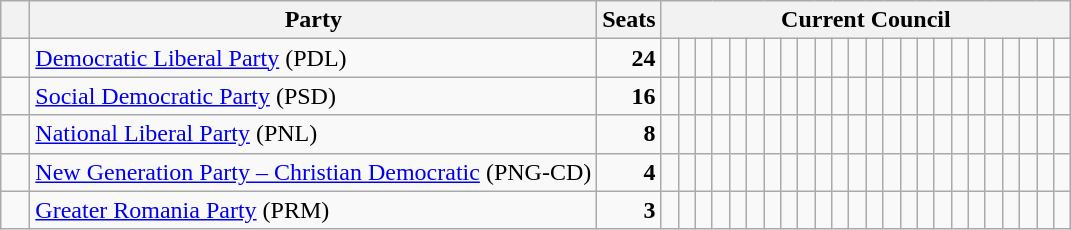<table class="wikitable">
<tr>
<th>   </th>
<th>Party</th>
<th>Seats</th>
<th colspan="24">Current Council</th>
</tr>
<tr>
<td>  </td>
<td><a href='#'>Democratic Liberal Party</a> (PDL)</td>
<td style="text-align: right"><strong>24</strong></td>
<td>  </td>
<td>  </td>
<td>  </td>
<td>  </td>
<td>  </td>
<td>  </td>
<td>  </td>
<td>  </td>
<td>  </td>
<td>  </td>
<td>  </td>
<td>  </td>
<td>  </td>
<td>  </td>
<td>  </td>
<td>  </td>
<td>  </td>
<td>  </td>
<td>  </td>
<td>  </td>
<td>  </td>
<td>  </td>
<td>  </td>
<td>  </td>
</tr>
<tr>
<td>  </td>
<td><a href='#'>Social Democratic Party</a> (PSD)</td>
<td style="text-align: right"><strong>16</strong></td>
<td>  </td>
<td>  </td>
<td>  </td>
<td>  </td>
<td>  </td>
<td>  </td>
<td>  </td>
<td>  </td>
<td>  </td>
<td>  </td>
<td>  </td>
<td>  </td>
<td>  </td>
<td>  </td>
<td>  </td>
<td>  </td>
<td> </td>
<td> </td>
<td> </td>
<td> </td>
<td> </td>
<td> </td>
<td> </td>
<td> </td>
</tr>
<tr>
<td>  </td>
<td><a href='#'>National Liberal Party</a> (PNL)</td>
<td style="text-align: right"><strong>8</strong></td>
<td>  </td>
<td>  </td>
<td>  </td>
<td>  </td>
<td>  </td>
<td>  </td>
<td>  </td>
<td>  </td>
<td> </td>
<td> </td>
<td> </td>
<td> </td>
<td> </td>
<td> </td>
<td> </td>
<td> </td>
<td> </td>
<td> </td>
<td> </td>
<td> </td>
<td> </td>
<td> </td>
<td> </td>
<td> </td>
</tr>
<tr>
<td>  </td>
<td><a href='#'>New Generation Party – Christian Democratic</a> (PNG-CD)</td>
<td style="text-align: right"><strong>4</strong></td>
<td>  </td>
<td>  </td>
<td>  </td>
<td>  </td>
<td> </td>
<td> </td>
<td> </td>
<td> </td>
<td> </td>
<td> </td>
<td> </td>
<td> </td>
<td> </td>
<td> </td>
<td> </td>
<td> </td>
<td> </td>
<td> </td>
<td> </td>
<td> </td>
<td> </td>
<td> </td>
<td> </td>
<td> </td>
</tr>
<tr>
<td>  </td>
<td><a href='#'>Greater Romania Party</a> (PRM)</td>
<td style="text-align: right"><strong>3</strong></td>
<td>  </td>
<td>  </td>
<td>  </td>
<td> </td>
<td> </td>
<td> </td>
<td> </td>
<td> </td>
<td> </td>
<td> </td>
<td> </td>
<td> </td>
<td> </td>
<td> </td>
<td> </td>
<td> </td>
<td> </td>
<td> </td>
<td> </td>
<td> </td>
<td> </td>
<td> </td>
<td> </td>
<td> </td>
</tr>
</table>
